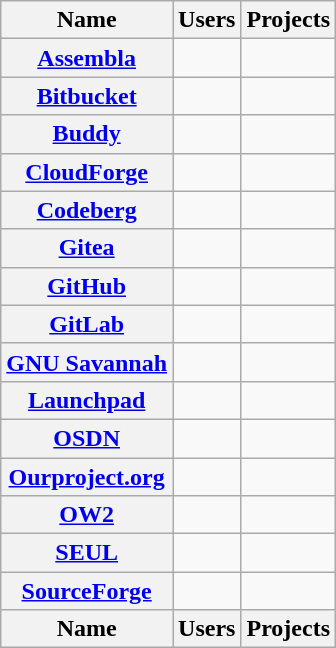<table class="wikitable sortable" style="text-align: center;">
<tr>
<th scope="col">Name</th>
<th scope="col">Users</th>
<th scope="col">Projects</th>
</tr>
<tr>
<th scope="row"><a href='#'>Assembla</a></th>
<td></td>
<td></td>
</tr>
<tr>
<th scope="row"><a href='#'>Bitbucket</a></th>
<td></td>
<td></td>
</tr>
<tr>
<th scope="row"><a href='#'>Buddy</a></th>
<td></td>
<td></td>
</tr>
<tr>
<th scope="row"><a href='#'>CloudForge</a></th>
<td></td>
<td></td>
</tr>
<tr>
<th scope="row"><a href='#'>Codeberg</a></th>
<td></td>
<td></td>
</tr>
<tr>
<th scope="row"><a href='#'>Gitea</a></th>
<td></td>
<td></td>
</tr>
<tr>
<th scope="row"><a href='#'>GitHub</a></th>
<td></td>
<td></td>
</tr>
<tr>
<th scope="row"><a href='#'>GitLab</a></th>
<td></td>
<td></td>
</tr>
<tr>
<th scope="row"><a href='#'>GNU Savannah</a></th>
<td></td>
<td></td>
</tr>
<tr>
<th scope="row"><a href='#'>Launchpad</a></th>
<td></td>
<td></td>
</tr>
<tr>
<th scope="row"><a href='#'>OSDN</a></th>
<td></td>
<td></td>
</tr>
<tr>
<th scope="row"><a href='#'>Ourproject.org</a></th>
<td></td>
<td></td>
</tr>
<tr>
<th scope="row"><a href='#'>OW2</a></th>
<td></td>
<td></td>
</tr>
<tr>
<th scope="row"><a href='#'>SEUL</a></th>
<td></td>
<td></td>
</tr>
<tr>
<th scope="row"><a href='#'>SourceForge</a></th>
<td></td>
<td></td>
</tr>
<tr>
<th scope="col">Name</th>
<th scope="col">Users</th>
<th scope="col">Projects</th>
</tr>
</table>
